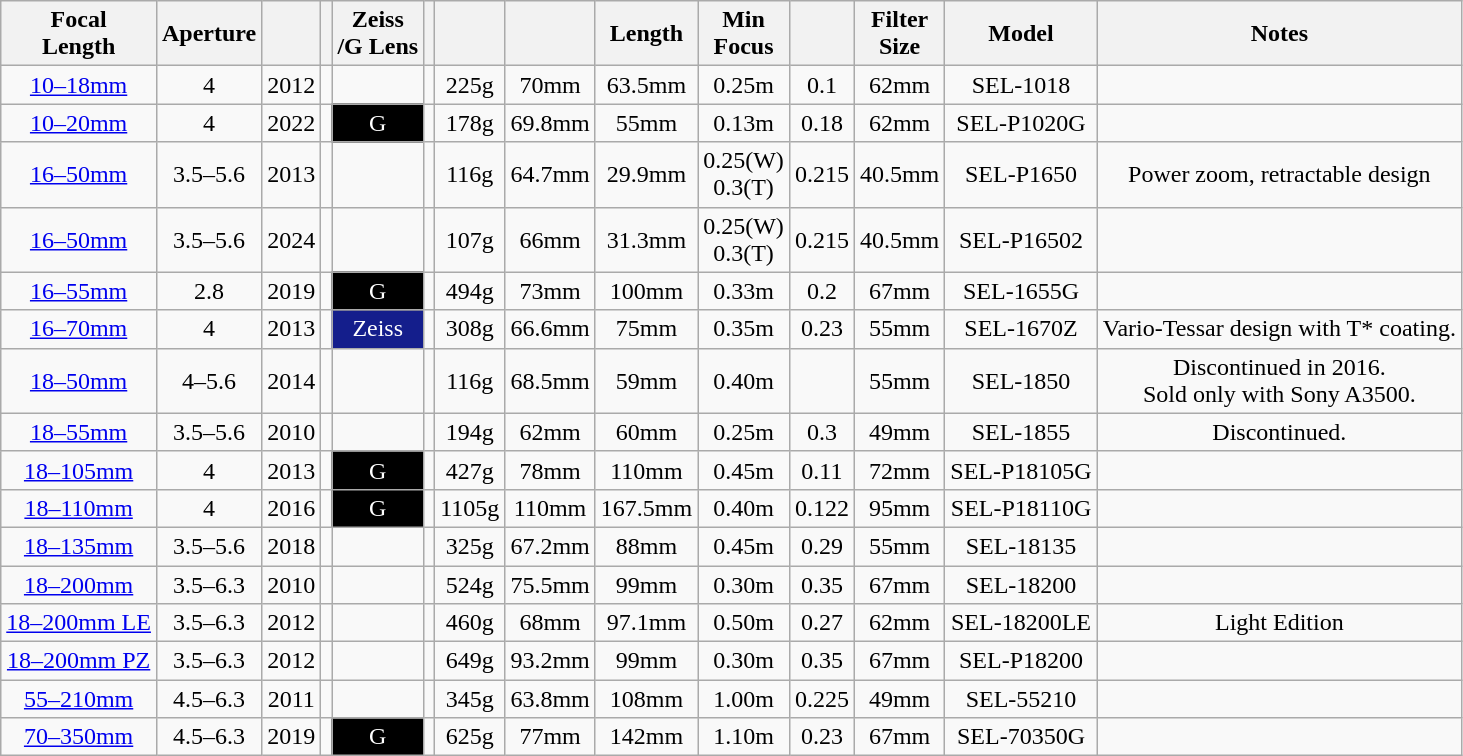<table class="wikitable sortable" style="text-align:center">
<tr>
<th>Focal<br>Length</th>
<th>Aperture</th>
<th></th>
<th></th>
<th>Zeiss<br>/G Lens</th>
<th></th>
<th></th>
<th></th>
<th>Length</th>
<th>Min<br>Focus</th>
<th></th>
<th>Filter<br>Size</th>
<th>Model</th>
<th>Notes</th>
</tr>
<tr>
<td><a href='#'>10–18mm</a></td>
<td>4</td>
<td>2012</td>
<td></td>
<td></td>
<td></td>
<td>225g</td>
<td>70mm</td>
<td>63.5mm</td>
<td>0.25m</td>
<td>0.1</td>
<td>62mm</td>
<td>SEL-1018</td>
<td></td>
</tr>
<tr>
<td><a href='#'>10–20mm</a></td>
<td>4</td>
<td>2022</td>
<td></td>
<td style="background:#000000; color:white; text-align:center;">G</td>
<td></td>
<td>178g</td>
<td>69.8mm</td>
<td>55mm</td>
<td>0.13m</td>
<td>0.18</td>
<td>62mm</td>
<td>SEL-P1020G</td>
<td></td>
</tr>
<tr>
<td><a href='#'>16–50mm</a></td>
<td>3.5–5.6</td>
<td>2013</td>
<td></td>
<td></td>
<td></td>
<td>116g</td>
<td>64.7mm</td>
<td>29.9mm</td>
<td>0.25(W)<br>0.3(T)</td>
<td>0.215</td>
<td>40.5mm</td>
<td>SEL-P1650</td>
<td>Power zoom, retractable design</td>
</tr>
<tr>
<td><a href='#'>16–50mm</a></td>
<td>3.5–5.6</td>
<td>2024</td>
<td></td>
<td></td>
<td></td>
<td>107g</td>
<td>66mm</td>
<td>31.3mm</td>
<td>0.25(W)<br>0.3(T)</td>
<td>0.215</td>
<td>40.5mm</td>
<td>SEL-P16502</td>
<td></td>
</tr>
<tr>
<td><a href='#'>16–55mm</a></td>
<td>2.8</td>
<td>2019</td>
<td></td>
<td style="background:#000000; color:white; text-align:center;">G</td>
<td></td>
<td>494g</td>
<td>73mm</td>
<td>100mm</td>
<td>0.33m</td>
<td>0.2</td>
<td>67mm</td>
<td>SEL-1655G</td>
<td></td>
</tr>
<tr>
<td><a href='#'>16–70mm</a></td>
<td>4</td>
<td>2013</td>
<td></td>
<td style="background:#141E8C; color:white; text-align:center;">Zeiss</td>
<td></td>
<td>308g</td>
<td>66.6mm</td>
<td>75mm</td>
<td>0.35m</td>
<td>0.23</td>
<td>55mm</td>
<td>SEL-1670Z</td>
<td>Vario-Tessar design with T* coating.</td>
</tr>
<tr>
<td><a href='#'>18–50mm</a></td>
<td>4–5.6</td>
<td>2014</td>
<td></td>
<td></td>
<td></td>
<td>116g</td>
<td>68.5mm</td>
<td>59mm</td>
<td>0.40m</td>
<td></td>
<td>55mm</td>
<td>SEL-1850</td>
<td>Discontinued in 2016.<br>Sold only with Sony A3500.</td>
</tr>
<tr>
<td><a href='#'>18–55mm</a></td>
<td>3.5–5.6</td>
<td>2010</td>
<td></td>
<td></td>
<td></td>
<td>194g</td>
<td>62mm</td>
<td>60mm</td>
<td>0.25m</td>
<td>0.3</td>
<td>49mm</td>
<td>SEL-1855</td>
<td>Discontinued.</td>
</tr>
<tr>
<td><a href='#'>18–105mm</a></td>
<td>4</td>
<td>2013</td>
<td></td>
<td style="background:#000000; color:white; text-align:center;">G</td>
<td></td>
<td>427g</td>
<td>78mm</td>
<td>110mm</td>
<td>0.45m</td>
<td>0.11</td>
<td>72mm</td>
<td>SEL-P18105G</td>
<td></td>
</tr>
<tr>
<td><a href='#'>18–110mm</a></td>
<td>4</td>
<td>2016</td>
<td></td>
<td style="background:#000000; color:white; text-align:center;">G</td>
<td></td>
<td>1105g</td>
<td>110mm</td>
<td>167.5mm</td>
<td>0.40m</td>
<td>0.122</td>
<td>95mm</td>
<td>SEL-P18110G</td>
<td></td>
</tr>
<tr>
<td><a href='#'>18–135mm</a></td>
<td>3.5–5.6</td>
<td>2018</td>
<td></td>
<td></td>
<td></td>
<td>325g</td>
<td>67.2mm</td>
<td>88mm</td>
<td>0.45m</td>
<td>0.29</td>
<td>55mm</td>
<td>SEL-18135</td>
<td></td>
</tr>
<tr>
<td><a href='#'>18–200mm</a></td>
<td>3.5–6.3</td>
<td>2010</td>
<td></td>
<td></td>
<td></td>
<td>524g</td>
<td>75.5mm</td>
<td>99mm</td>
<td>0.30m</td>
<td>0.35</td>
<td>67mm</td>
<td>SEL-18200</td>
<td></td>
</tr>
<tr>
<td><a href='#'>18–200mm LE</a></td>
<td>3.5–6.3</td>
<td>2012</td>
<td></td>
<td></td>
<td></td>
<td>460g</td>
<td>68mm</td>
<td>97.1mm</td>
<td>0.50m</td>
<td>0.27</td>
<td>62mm</td>
<td>SEL-18200LE</td>
<td>Light Edition</td>
</tr>
<tr>
<td><a href='#'>18–200mm PZ</a></td>
<td>3.5–6.3</td>
<td>2012</td>
<td></td>
<td></td>
<td></td>
<td>649g</td>
<td>93.2mm</td>
<td>99mm</td>
<td>0.30m</td>
<td>0.35</td>
<td>67mm</td>
<td>SEL-P18200</td>
<td></td>
</tr>
<tr>
<td><a href='#'>55–210mm</a></td>
<td>4.5–6.3</td>
<td>2011</td>
<td></td>
<td></td>
<td></td>
<td>345g</td>
<td>63.8mm</td>
<td>108mm</td>
<td>1.00m</td>
<td>0.225</td>
<td>49mm</td>
<td>SEL-55210</td>
<td></td>
</tr>
<tr>
<td><a href='#'>70–350mm</a></td>
<td>4.5–6.3</td>
<td>2019</td>
<td></td>
<td style="background:#000000; color:white; text-align:center;">G</td>
<td></td>
<td>625g</td>
<td>77mm</td>
<td>142mm</td>
<td>1.10m</td>
<td>0.23</td>
<td>67mm</td>
<td>SEL-70350G</td>
<td></td>
</tr>
</table>
